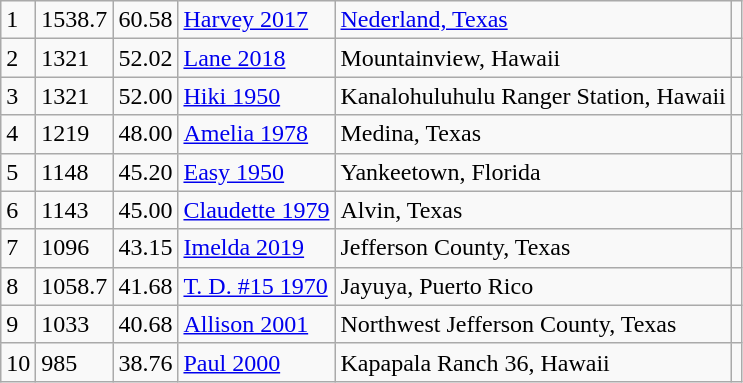<table class="wikitable">
<tr>
<td>1</td>
<td>1538.7</td>
<td>60.58</td>
<td><a href='#'>Harvey 2017</a></td>
<td><a href='#'>Nederland, Texas</a></td>
<td></td>
</tr>
<tr>
<td>2</td>
<td>1321</td>
<td>52.02</td>
<td><a href='#'>Lane 2018</a></td>
<td>Mountainview, Hawaii</td>
<td></td>
</tr>
<tr>
<td>3</td>
<td>1321</td>
<td>52.00</td>
<td><a href='#'>Hiki 1950</a></td>
<td>Kanalohuluhulu Ranger Station, Hawaii</td>
<td></td>
</tr>
<tr>
<td>4</td>
<td>1219</td>
<td>48.00</td>
<td><a href='#'>Amelia 1978</a></td>
<td>Medina, Texas</td>
<td></td>
</tr>
<tr>
<td>5</td>
<td>1148</td>
<td>45.20</td>
<td><a href='#'>Easy 1950</a></td>
<td>Yankeetown, Florida</td>
<td></td>
</tr>
<tr>
<td>6</td>
<td>1143</td>
<td>45.00</td>
<td><a href='#'>Claudette 1979</a></td>
<td>Alvin, Texas</td>
<td></td>
</tr>
<tr>
<td>7</td>
<td>1096</td>
<td>43.15</td>
<td><a href='#'>Imelda 2019</a></td>
<td>Jefferson County, Texas</td>
<td></td>
</tr>
<tr>
<td>8</td>
<td>1058.7</td>
<td>41.68</td>
<td><a href='#'>T. D. #15 1970</a></td>
<td>Jayuya, Puerto Rico</td>
<td></td>
</tr>
<tr>
<td>9</td>
<td>1033</td>
<td>40.68</td>
<td><a href='#'>Allison 2001</a></td>
<td>Northwest Jefferson County, Texas</td>
<td></td>
</tr>
<tr>
<td>10</td>
<td>985</td>
<td>38.76</td>
<td><a href='#'>Paul 2000</a></td>
<td>Kapapala Ranch 36, Hawaii</td>
<td></td>
</tr>
</table>
